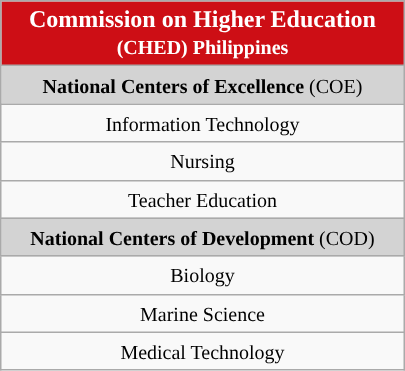<table class="wikitable floatright" width="270px">
<tr style="color:white; background:#CD0E15; text-align:center;">
<td><strong>Commission on Higher Education <br> <small>(CHED) Philippines</small></strong></td>
</tr>
<tr style="color:black; background:#D3D3D3; text-align:center;">
<td><small> <strong>National Centers of Excellence</strong> (COE) </small></td>
</tr>
<tr>
<td style="text-align:center;"><small> Information Technology </small></td>
</tr>
<tr>
<td style="text-align:center;"><small> Nursing </small></td>
</tr>
<tr>
<td style="text-align:center;"><small> Teacher Education </small></td>
</tr>
<tr style="color:black; background:#D3D3D3; text-align:center;">
<td><small> <strong>National Centers of Development</strong> (COD)</small></td>
</tr>
<tr>
<td style="text-align:center;"><small> Biology </small></td>
</tr>
<tr>
<td style="text-align:center;"><small> Marine Science </small></td>
</tr>
<tr>
<td style="text-align:center;"><small>  Medical Technology  </small></td>
</tr>
</table>
